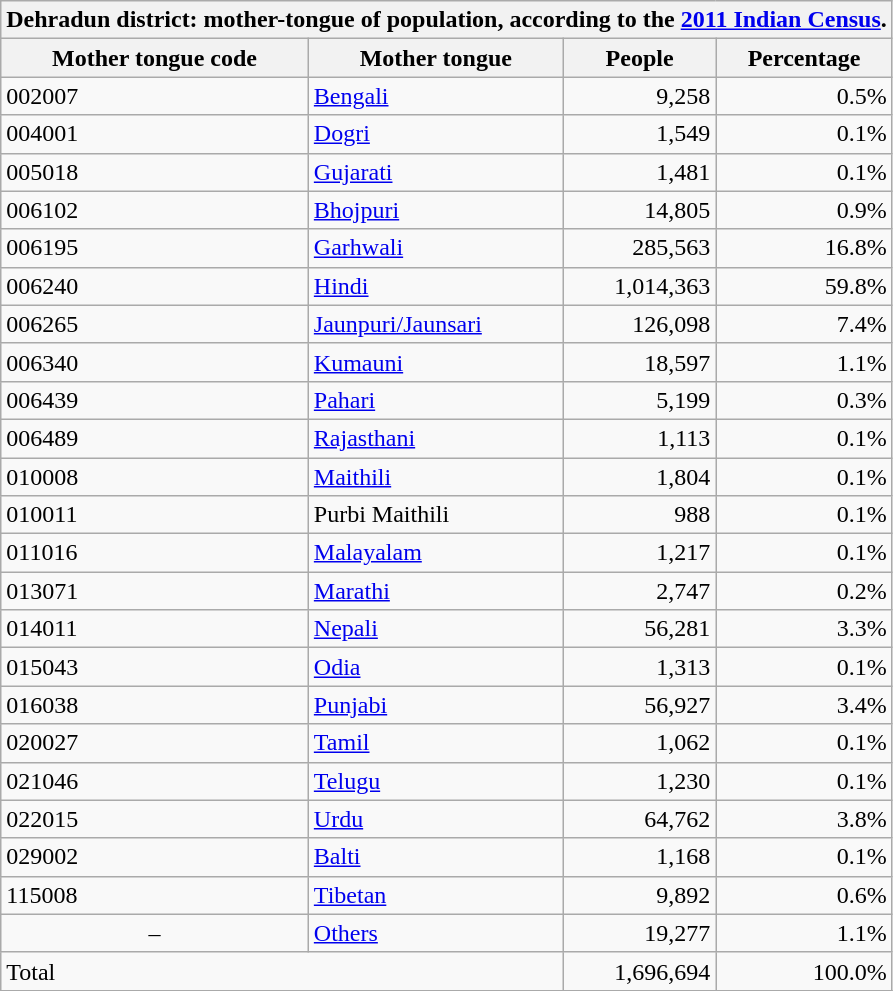<table class="wikitable sortable mw-collapsible mw-collapsed">
<tr valign=top>
<th colspan=4>Dehradun district: mother-tongue of population, according to the <a href='#'>2011 Indian Census</a>.</th>
</tr>
<tr valign=top>
<th>Mother tongue code</th>
<th>Mother tongue</th>
<th>People</th>
<th>Percentage</th>
</tr>
<tr valign=top>
<td>002007</td>
<td><a href='#'>Bengali</a></td>
<td align=right>9,258</td>
<td align=right>0.5%</td>
</tr>
<tr valign=top>
<td>004001</td>
<td><a href='#'>Dogri</a></td>
<td align=right>1,549</td>
<td align=right>0.1%</td>
</tr>
<tr valign=top>
<td>005018</td>
<td><a href='#'>Gujarati</a></td>
<td align=right>1,481</td>
<td align=right>0.1%</td>
</tr>
<tr valign=top>
<td>006102</td>
<td><a href='#'>Bhojpuri</a></td>
<td align=right>14,805</td>
<td align=right>0.9%</td>
</tr>
<tr valign=top>
<td>006195</td>
<td><a href='#'>Garhwali</a></td>
<td align=right>285,563</td>
<td align=right>16.8%</td>
</tr>
<tr valign=top>
<td>006240</td>
<td><a href='#'>Hindi</a></td>
<td align=right>1,014,363</td>
<td align=right>59.8%</td>
</tr>
<tr valign=top>
<td>006265</td>
<td><a href='#'>Jaunpuri/Jaunsari</a></td>
<td align=right>126,098</td>
<td align=right>7.4%</td>
</tr>
<tr valign=top>
<td>006340</td>
<td><a href='#'>Kumauni</a></td>
<td align=right>18,597</td>
<td align=right>1.1%</td>
</tr>
<tr valign=top>
<td>006439</td>
<td><a href='#'>Pahari</a></td>
<td align=right>5,199</td>
<td align=right>0.3%</td>
</tr>
<tr valign=top>
<td>006489</td>
<td><a href='#'>Rajasthani</a></td>
<td align=right>1,113</td>
<td align=right>0.1%</td>
</tr>
<tr valign=top>
<td>010008</td>
<td><a href='#'>Maithili</a></td>
<td align=right>1,804</td>
<td align=right>0.1%</td>
</tr>
<tr valign=top>
<td>010011</td>
<td>Purbi Maithili</td>
<td align=right>988</td>
<td align=right>0.1%</td>
</tr>
<tr valign=top>
<td>011016</td>
<td><a href='#'>Malayalam</a></td>
<td align=right>1,217</td>
<td align=right>0.1%</td>
</tr>
<tr valign=top>
<td>013071</td>
<td><a href='#'>Marathi</a></td>
<td align=right>2,747</td>
<td align=right>0.2%</td>
</tr>
<tr valign=top>
<td>014011</td>
<td><a href='#'>Nepali</a></td>
<td align=right>56,281</td>
<td align=right>3.3%</td>
</tr>
<tr valign=top>
<td>015043</td>
<td><a href='#'>Odia</a></td>
<td align=right>1,313</td>
<td align=right>0.1%</td>
</tr>
<tr valign=top>
<td>016038</td>
<td><a href='#'>Punjabi</a></td>
<td align=right>56,927</td>
<td align=right>3.4%</td>
</tr>
<tr valign=top>
<td>020027</td>
<td><a href='#'>Tamil</a></td>
<td align=right>1,062</td>
<td align=right>0.1%</td>
</tr>
<tr valign=top>
<td>021046</td>
<td><a href='#'>Telugu</a></td>
<td align=right>1,230</td>
<td align=right>0.1%</td>
</tr>
<tr valign=top>
<td>022015</td>
<td><a href='#'>Urdu</a></td>
<td align=right>64,762</td>
<td align=right>3.8%</td>
</tr>
<tr valign=top>
<td>029002</td>
<td><a href='#'>Balti</a></td>
<td align=right>1,168</td>
<td align=right>0.1%</td>
</tr>
<tr valign=top>
<td>115008</td>
<td><a href='#'>Tibetan</a></td>
<td align=right>9,892</td>
<td align=right>0.6%</td>
</tr>
<tr valign=top>
<td align=center>–</td>
<td><a href='#'>Others</a></td>
<td align=right>19,277</td>
<td align=right>1.1%</td>
</tr>
<tr valign=top class=sortbottom>
<td colspan=2>Total</td>
<td align=right>1,696,694</td>
<td align=right>100.0%</td>
</tr>
<tr>
</tr>
</table>
